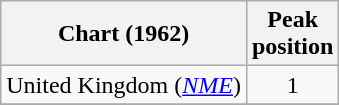<table class="wikitable sortable">
<tr>
<th scope="col">Chart (1962)</th>
<th scope="col">Peak<br>position</th>
</tr>
<tr>
<td>United Kingdom (<em><a href='#'>NME</a></em>)</td>
<td style="text-align:center;">1</td>
</tr>
<tr>
</tr>
</table>
